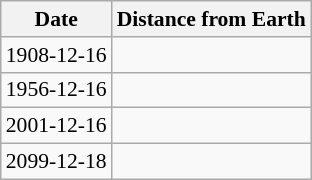<table class="wikitable" style="text-align:left; float: left; margin: 0 20px 0 0; font-size: 0.9em;">
<tr>
<th>Date</th>
<th>Distance from Earth</th>
</tr>
<tr>
<td>1908-12-16</td>
<td></td>
</tr>
<tr>
<td>1956-12-16</td>
<td></td>
</tr>
<tr>
<td>2001-12-16</td>
<td></td>
</tr>
<tr>
<td>2099-12-18</td>
<td></td>
</tr>
</table>
